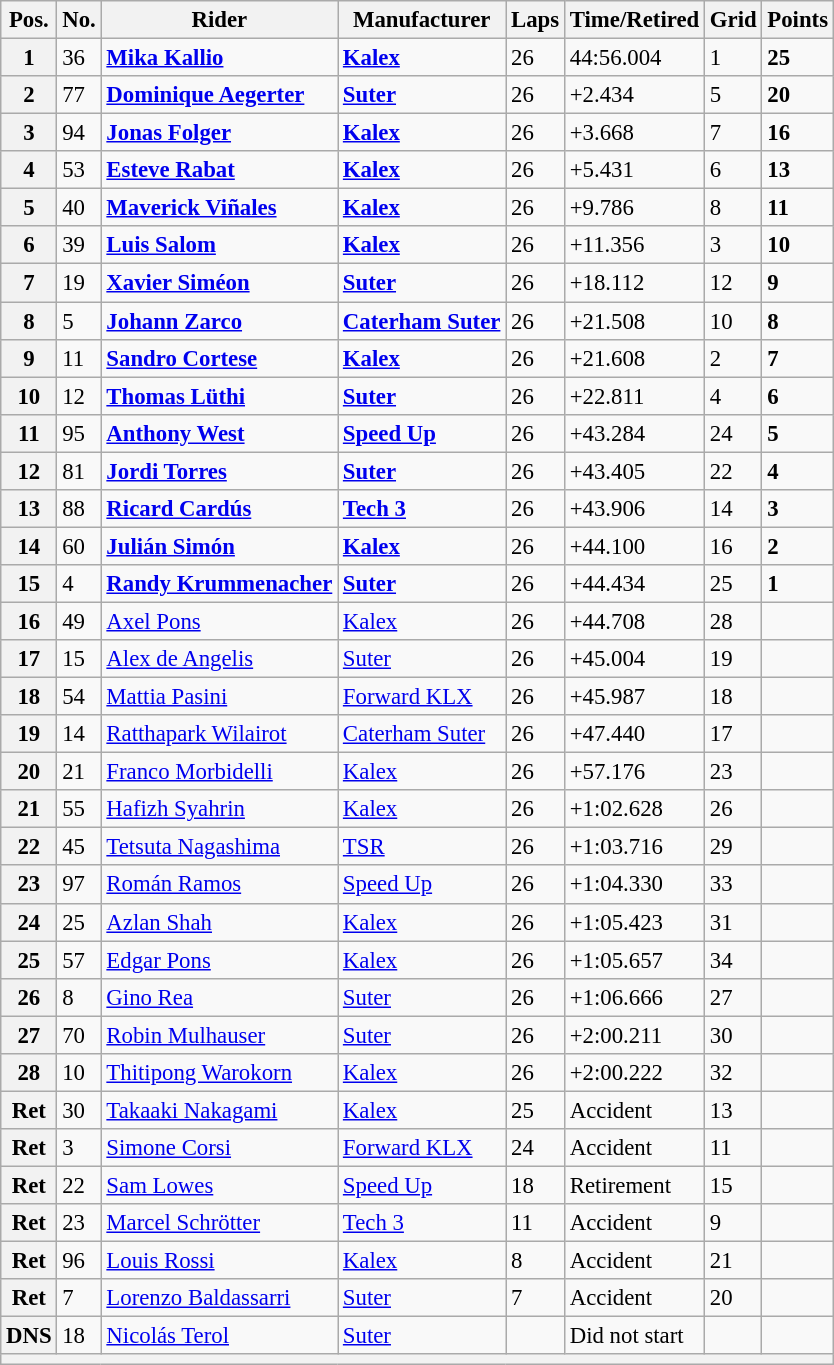<table class="wikitable" style="font-size: 95%;">
<tr>
<th>Pos.</th>
<th>No.</th>
<th>Rider</th>
<th>Manufacturer</th>
<th>Laps</th>
<th>Time/Retired</th>
<th>Grid</th>
<th>Points</th>
</tr>
<tr>
<th>1</th>
<td>36</td>
<td> <strong><a href='#'>Mika Kallio</a></strong></td>
<td><strong><a href='#'>Kalex</a></strong></td>
<td>26</td>
<td>44:56.004</td>
<td>1</td>
<td><strong>25</strong></td>
</tr>
<tr>
<th>2</th>
<td>77</td>
<td> <strong><a href='#'>Dominique Aegerter</a></strong></td>
<td><strong><a href='#'>Suter</a></strong></td>
<td>26</td>
<td>+2.434</td>
<td>5</td>
<td><strong>20</strong></td>
</tr>
<tr>
<th>3</th>
<td>94</td>
<td> <strong><a href='#'>Jonas Folger</a></strong></td>
<td><strong><a href='#'>Kalex</a></strong></td>
<td>26</td>
<td>+3.668</td>
<td>7</td>
<td><strong>16</strong></td>
</tr>
<tr>
<th>4</th>
<td>53</td>
<td> <strong><a href='#'>Esteve Rabat</a></strong></td>
<td><strong><a href='#'>Kalex</a></strong></td>
<td>26</td>
<td>+5.431</td>
<td>6</td>
<td><strong>13</strong></td>
</tr>
<tr>
<th>5</th>
<td>40</td>
<td> <strong><a href='#'>Maverick Viñales</a></strong></td>
<td><strong><a href='#'>Kalex</a></strong></td>
<td>26</td>
<td>+9.786</td>
<td>8</td>
<td><strong>11</strong></td>
</tr>
<tr>
<th>6</th>
<td>39</td>
<td> <strong><a href='#'>Luis Salom</a></strong></td>
<td><strong><a href='#'>Kalex</a></strong></td>
<td>26</td>
<td>+11.356</td>
<td>3</td>
<td><strong>10</strong></td>
</tr>
<tr>
<th>7</th>
<td>19</td>
<td> <strong><a href='#'>Xavier Siméon</a></strong></td>
<td><strong><a href='#'>Suter</a></strong></td>
<td>26</td>
<td>+18.112</td>
<td>12</td>
<td><strong>9</strong></td>
</tr>
<tr>
<th>8</th>
<td>5</td>
<td> <strong><a href='#'>Johann Zarco</a></strong></td>
<td><strong><a href='#'>Caterham Suter</a></strong></td>
<td>26</td>
<td>+21.508</td>
<td>10</td>
<td><strong>8</strong></td>
</tr>
<tr>
<th>9</th>
<td>11</td>
<td> <strong><a href='#'>Sandro Cortese</a></strong></td>
<td><strong><a href='#'>Kalex</a></strong></td>
<td>26</td>
<td>+21.608</td>
<td>2</td>
<td><strong>7</strong></td>
</tr>
<tr>
<th>10</th>
<td>12</td>
<td> <strong><a href='#'>Thomas Lüthi</a></strong></td>
<td><strong><a href='#'>Suter</a></strong></td>
<td>26</td>
<td>+22.811</td>
<td>4</td>
<td><strong>6</strong></td>
</tr>
<tr>
<th>11</th>
<td>95</td>
<td> <strong><a href='#'>Anthony West</a></strong></td>
<td><strong><a href='#'>Speed Up</a></strong></td>
<td>26</td>
<td>+43.284</td>
<td>24</td>
<td><strong>5</strong></td>
</tr>
<tr>
<th>12</th>
<td>81</td>
<td> <strong><a href='#'>Jordi Torres</a></strong></td>
<td><strong><a href='#'>Suter</a></strong></td>
<td>26</td>
<td>+43.405</td>
<td>22</td>
<td><strong>4</strong></td>
</tr>
<tr>
<th>13</th>
<td>88</td>
<td> <strong><a href='#'>Ricard Cardús</a></strong></td>
<td><strong><a href='#'>Tech 3</a></strong></td>
<td>26</td>
<td>+43.906</td>
<td>14</td>
<td><strong>3</strong></td>
</tr>
<tr>
<th>14</th>
<td>60</td>
<td> <strong><a href='#'>Julián Simón</a></strong></td>
<td><strong><a href='#'>Kalex</a></strong></td>
<td>26</td>
<td>+44.100</td>
<td>16</td>
<td><strong>2</strong></td>
</tr>
<tr>
<th>15</th>
<td>4</td>
<td> <strong><a href='#'>Randy Krummenacher</a></strong></td>
<td><strong><a href='#'>Suter</a></strong></td>
<td>26</td>
<td>+44.434</td>
<td>25</td>
<td><strong>1</strong></td>
</tr>
<tr>
<th>16</th>
<td>49</td>
<td> <a href='#'>Axel Pons</a></td>
<td><a href='#'>Kalex</a></td>
<td>26</td>
<td>+44.708</td>
<td>28</td>
<td></td>
</tr>
<tr>
<th>17</th>
<td>15</td>
<td> <a href='#'>Alex de Angelis</a></td>
<td><a href='#'>Suter</a></td>
<td>26</td>
<td>+45.004</td>
<td>19</td>
<td></td>
</tr>
<tr>
<th>18</th>
<td>54</td>
<td> <a href='#'>Mattia Pasini</a></td>
<td><a href='#'>Forward KLX</a></td>
<td>26</td>
<td>+45.987</td>
<td>18</td>
<td></td>
</tr>
<tr>
<th>19</th>
<td>14</td>
<td> <a href='#'>Ratthapark Wilairot</a></td>
<td><a href='#'>Caterham Suter</a></td>
<td>26</td>
<td>+47.440</td>
<td>17</td>
<td></td>
</tr>
<tr>
<th>20</th>
<td>21</td>
<td> <a href='#'>Franco Morbidelli</a></td>
<td><a href='#'>Kalex</a></td>
<td>26</td>
<td>+57.176</td>
<td>23</td>
<td></td>
</tr>
<tr>
<th>21</th>
<td>55</td>
<td> <a href='#'>Hafizh Syahrin</a></td>
<td><a href='#'>Kalex</a></td>
<td>26</td>
<td>+1:02.628</td>
<td>26</td>
<td></td>
</tr>
<tr>
<th>22</th>
<td>45</td>
<td> <a href='#'>Tetsuta Nagashima</a></td>
<td><a href='#'>TSR</a></td>
<td>26</td>
<td>+1:03.716</td>
<td>29</td>
<td></td>
</tr>
<tr>
<th>23</th>
<td>97</td>
<td> <a href='#'>Román Ramos</a></td>
<td><a href='#'>Speed Up</a></td>
<td>26</td>
<td>+1:04.330</td>
<td>33</td>
<td></td>
</tr>
<tr>
<th>24</th>
<td>25</td>
<td> <a href='#'>Azlan Shah</a></td>
<td><a href='#'>Kalex</a></td>
<td>26</td>
<td>+1:05.423</td>
<td>31</td>
<td></td>
</tr>
<tr>
<th>25</th>
<td>57</td>
<td> <a href='#'>Edgar Pons</a></td>
<td><a href='#'>Kalex</a></td>
<td>26</td>
<td>+1:05.657</td>
<td>34</td>
<td></td>
</tr>
<tr>
<th>26</th>
<td>8</td>
<td> <a href='#'>Gino Rea</a></td>
<td><a href='#'>Suter</a></td>
<td>26</td>
<td>+1:06.666</td>
<td>27</td>
<td></td>
</tr>
<tr>
<th>27</th>
<td>70</td>
<td> <a href='#'>Robin Mulhauser</a></td>
<td><a href='#'>Suter</a></td>
<td>26</td>
<td>+2:00.211</td>
<td>30</td>
<td></td>
</tr>
<tr>
<th>28</th>
<td>10</td>
<td> <a href='#'>Thitipong Warokorn</a></td>
<td><a href='#'>Kalex</a></td>
<td>26</td>
<td>+2:00.222</td>
<td>32</td>
<td></td>
</tr>
<tr>
<th>Ret</th>
<td>30</td>
<td> <a href='#'>Takaaki Nakagami</a></td>
<td><a href='#'>Kalex</a></td>
<td>25</td>
<td>Accident</td>
<td>13</td>
<td></td>
</tr>
<tr>
<th>Ret</th>
<td>3</td>
<td> <a href='#'>Simone Corsi</a></td>
<td><a href='#'>Forward KLX</a></td>
<td>24</td>
<td>Accident</td>
<td>11</td>
<td></td>
</tr>
<tr>
<th>Ret</th>
<td>22</td>
<td> <a href='#'>Sam Lowes</a></td>
<td><a href='#'>Speed Up</a></td>
<td>18</td>
<td>Retirement</td>
<td>15</td>
<td></td>
</tr>
<tr>
<th>Ret</th>
<td>23</td>
<td> <a href='#'>Marcel Schrötter</a></td>
<td><a href='#'>Tech 3</a></td>
<td>11</td>
<td>Accident</td>
<td>9</td>
<td></td>
</tr>
<tr>
<th>Ret</th>
<td>96</td>
<td> <a href='#'>Louis Rossi</a></td>
<td><a href='#'>Kalex</a></td>
<td>8</td>
<td>Accident</td>
<td>21</td>
<td></td>
</tr>
<tr>
<th>Ret</th>
<td>7</td>
<td> <a href='#'>Lorenzo Baldassarri</a></td>
<td><a href='#'>Suter</a></td>
<td>7</td>
<td>Accident</td>
<td>20</td>
<td></td>
</tr>
<tr>
<th>DNS</th>
<td>18</td>
<td> <a href='#'>Nicolás Terol</a></td>
<td><a href='#'>Suter</a></td>
<td></td>
<td>Did not start</td>
<td></td>
<td></td>
</tr>
<tr>
<th colspan=8></th>
</tr>
</table>
